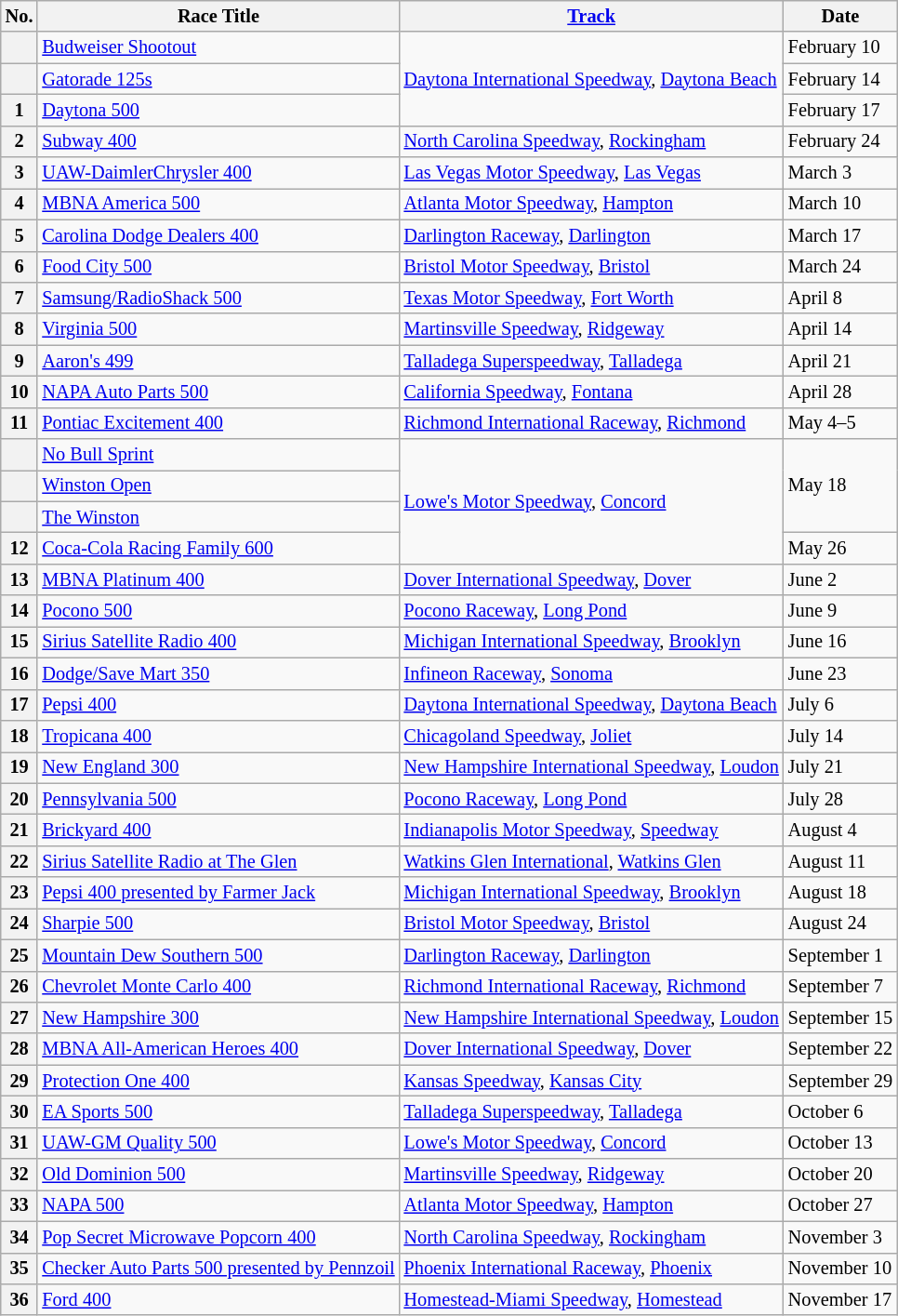<table class="wikitable" style="font-size:85%;">
<tr>
<th>No.</th>
<th>Race Title</th>
<th><a href='#'>Track</a></th>
<th>Date</th>
</tr>
<tr>
<th></th>
<td><a href='#'>Budweiser Shootout</a></td>
<td rowspan=3><a href='#'>Daytona International Speedway</a>, <a href='#'>Daytona Beach</a></td>
<td>February 10</td>
</tr>
<tr>
<th></th>
<td><a href='#'>Gatorade 125s</a></td>
<td>February 14</td>
</tr>
<tr>
<th>1</th>
<td><a href='#'>Daytona 500</a></td>
<td>February 17</td>
</tr>
<tr>
<th>2</th>
<td><a href='#'>Subway 400</a></td>
<td><a href='#'>North Carolina Speedway</a>, <a href='#'>Rockingham</a></td>
<td>February 24</td>
</tr>
<tr>
<th>3</th>
<td><a href='#'>UAW-DaimlerChrysler 400</a></td>
<td><a href='#'>Las Vegas Motor Speedway</a>, <a href='#'>Las Vegas</a></td>
<td>March 3</td>
</tr>
<tr>
<th>4</th>
<td><a href='#'>MBNA America 500</a></td>
<td><a href='#'>Atlanta Motor Speedway</a>, <a href='#'>Hampton</a></td>
<td>March 10</td>
</tr>
<tr>
<th>5</th>
<td><a href='#'>Carolina Dodge Dealers 400</a></td>
<td><a href='#'>Darlington Raceway</a>, <a href='#'>Darlington</a></td>
<td>March 17</td>
</tr>
<tr>
<th>6</th>
<td><a href='#'>Food City 500</a></td>
<td><a href='#'>Bristol Motor Speedway</a>, <a href='#'>Bristol</a></td>
<td>March 24</td>
</tr>
<tr>
<th>7</th>
<td><a href='#'>Samsung/RadioShack 500</a></td>
<td><a href='#'>Texas Motor Speedway</a>, <a href='#'>Fort Worth</a></td>
<td>April 8</td>
</tr>
<tr>
<th>8</th>
<td><a href='#'>Virginia 500</a></td>
<td><a href='#'>Martinsville Speedway</a>, <a href='#'>Ridgeway</a></td>
<td>April 14</td>
</tr>
<tr>
<th>9</th>
<td><a href='#'>Aaron's 499</a></td>
<td><a href='#'>Talladega Superspeedway</a>, <a href='#'>Talladega</a></td>
<td>April 21</td>
</tr>
<tr>
<th>10</th>
<td><a href='#'>NAPA Auto Parts 500</a></td>
<td><a href='#'>California Speedway</a>, <a href='#'>Fontana</a></td>
<td>April 28</td>
</tr>
<tr>
<th>11</th>
<td><a href='#'>Pontiac Excitement 400</a></td>
<td><a href='#'>Richmond International Raceway</a>, <a href='#'>Richmond</a></td>
<td>May 4–5</td>
</tr>
<tr>
<th></th>
<td><a href='#'>No Bull Sprint</a></td>
<td rowspan=4><a href='#'>Lowe's Motor Speedway</a>, <a href='#'>Concord</a></td>
<td rowspan=3>May 18</td>
</tr>
<tr>
<th></th>
<td><a href='#'>Winston Open</a></td>
</tr>
<tr>
<th></th>
<td><a href='#'>The Winston</a></td>
</tr>
<tr>
<th>12</th>
<td><a href='#'>Coca-Cola Racing Family 600</a></td>
<td>May 26</td>
</tr>
<tr>
<th>13</th>
<td><a href='#'>MBNA Platinum 400</a></td>
<td><a href='#'>Dover International Speedway</a>, <a href='#'>Dover</a></td>
<td>June 2</td>
</tr>
<tr>
<th>14</th>
<td><a href='#'>Pocono 500</a></td>
<td><a href='#'>Pocono Raceway</a>, <a href='#'>Long Pond</a></td>
<td>June 9</td>
</tr>
<tr>
<th>15</th>
<td><a href='#'>Sirius Satellite Radio 400</a></td>
<td><a href='#'>Michigan International Speedway</a>, <a href='#'>Brooklyn</a></td>
<td>June 16</td>
</tr>
<tr>
<th>16</th>
<td><a href='#'>Dodge/Save Mart 350</a></td>
<td><a href='#'>Infineon Raceway</a>, <a href='#'>Sonoma</a></td>
<td>June 23</td>
</tr>
<tr>
<th>17</th>
<td><a href='#'>Pepsi 400</a></td>
<td><a href='#'>Daytona International Speedway</a>, <a href='#'>Daytona Beach</a></td>
<td>July 6</td>
</tr>
<tr>
<th>18</th>
<td><a href='#'>Tropicana 400</a></td>
<td><a href='#'>Chicagoland Speedway</a>, <a href='#'>Joliet</a></td>
<td>July 14</td>
</tr>
<tr>
<th>19</th>
<td><a href='#'>New England 300</a></td>
<td><a href='#'>New Hampshire International Speedway</a>, <a href='#'>Loudon</a></td>
<td>July 21</td>
</tr>
<tr>
<th>20</th>
<td><a href='#'>Pennsylvania 500</a></td>
<td><a href='#'>Pocono Raceway</a>, <a href='#'>Long Pond</a></td>
<td>July 28</td>
</tr>
<tr>
<th>21</th>
<td><a href='#'>Brickyard 400</a></td>
<td><a href='#'>Indianapolis Motor Speedway</a>, <a href='#'>Speedway</a></td>
<td>August 4</td>
</tr>
<tr>
<th>22</th>
<td><a href='#'>Sirius Satellite Radio at The Glen</a></td>
<td><a href='#'>Watkins Glen International</a>, <a href='#'>Watkins Glen</a></td>
<td>August 11</td>
</tr>
<tr>
<th>23</th>
<td><a href='#'>Pepsi 400 presented by Farmer Jack</a></td>
<td><a href='#'>Michigan International Speedway</a>, <a href='#'>Brooklyn</a></td>
<td>August 18</td>
</tr>
<tr>
<th>24</th>
<td><a href='#'>Sharpie 500</a></td>
<td><a href='#'>Bristol Motor Speedway</a>, <a href='#'>Bristol</a></td>
<td>August 24</td>
</tr>
<tr>
<th>25</th>
<td><a href='#'>Mountain Dew Southern 500</a></td>
<td><a href='#'>Darlington Raceway</a>, <a href='#'>Darlington</a></td>
<td>September 1</td>
</tr>
<tr>
<th>26</th>
<td><a href='#'>Chevrolet Monte Carlo 400</a></td>
<td><a href='#'>Richmond International Raceway</a>, <a href='#'>Richmond</a></td>
<td>September 7</td>
</tr>
<tr>
<th>27</th>
<td><a href='#'>New Hampshire 300</a></td>
<td><a href='#'>New Hampshire International Speedway</a>, <a href='#'>Loudon</a></td>
<td>September 15</td>
</tr>
<tr>
<th>28</th>
<td><a href='#'>MBNA All-American Heroes 400</a></td>
<td><a href='#'>Dover International Speedway</a>, <a href='#'>Dover</a></td>
<td>September 22</td>
</tr>
<tr>
<th>29</th>
<td><a href='#'>Protection One 400</a></td>
<td><a href='#'>Kansas Speedway</a>, <a href='#'>Kansas City</a></td>
<td>September 29</td>
</tr>
<tr>
<th>30</th>
<td><a href='#'>EA Sports 500</a></td>
<td><a href='#'>Talladega Superspeedway</a>, <a href='#'>Talladega</a></td>
<td>October 6</td>
</tr>
<tr>
<th>31</th>
<td><a href='#'>UAW-GM Quality 500</a></td>
<td><a href='#'>Lowe's Motor Speedway</a>, <a href='#'>Concord</a></td>
<td>October 13</td>
</tr>
<tr>
<th>32</th>
<td><a href='#'>Old Dominion 500</a></td>
<td><a href='#'>Martinsville Speedway</a>, <a href='#'>Ridgeway</a></td>
<td>October 20</td>
</tr>
<tr>
<th>33</th>
<td><a href='#'>NAPA 500</a></td>
<td><a href='#'>Atlanta Motor Speedway</a>, <a href='#'>Hampton</a></td>
<td>October 27</td>
</tr>
<tr>
<th>34</th>
<td><a href='#'>Pop Secret Microwave Popcorn 400</a></td>
<td><a href='#'>North Carolina Speedway</a>, <a href='#'>Rockingham</a></td>
<td>November 3</td>
</tr>
<tr>
<th>35</th>
<td><a href='#'>Checker Auto Parts 500 presented by Pennzoil</a></td>
<td><a href='#'>Phoenix International Raceway</a>, <a href='#'>Phoenix</a></td>
<td>November 10</td>
</tr>
<tr>
<th>36</th>
<td><a href='#'>Ford 400</a></td>
<td><a href='#'>Homestead-Miami Speedway</a>, <a href='#'>Homestead</a></td>
<td>November 17</td>
</tr>
</table>
